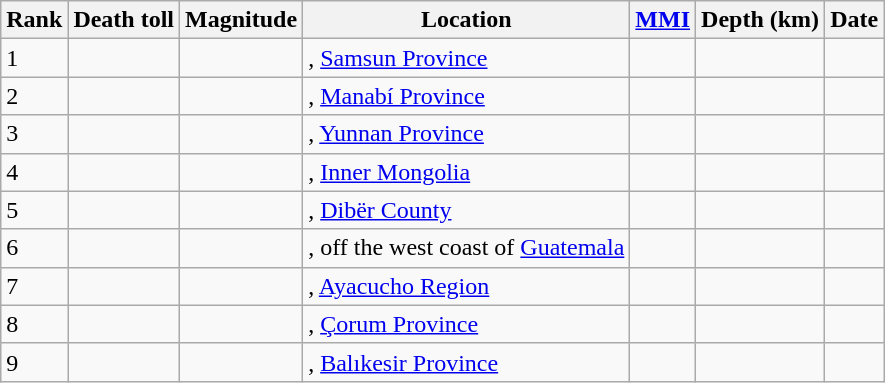<table class="sortable wikitable" style="font-size:100%;">
<tr>
<th>Rank</th>
<th>Death toll</th>
<th>Magnitude</th>
<th>Location</th>
<th><a href='#'>MMI</a></th>
<th>Depth (km)</th>
<th>Date</th>
</tr>
<tr>
<td>1</td>
<td></td>
<td></td>
<td>, <a href='#'>Samsun Province</a></td>
<td></td>
<td></td>
<td></td>
</tr>
<tr>
<td>2</td>
<td></td>
<td></td>
<td>, <a href='#'>Manabí Province</a></td>
<td></td>
<td></td>
<td></td>
</tr>
<tr>
<td>3</td>
<td></td>
<td></td>
<td>, <a href='#'>Yunnan Province</a></td>
<td></td>
<td></td>
<td></td>
</tr>
<tr>
<td>4</td>
<td></td>
<td></td>
<td>, <a href='#'>Inner Mongolia</a></td>
<td></td>
<td></td>
<td></td>
</tr>
<tr>
<td>5</td>
<td></td>
<td></td>
<td>, <a href='#'>Dibër County</a></td>
<td></td>
<td></td>
<td></td>
</tr>
<tr>
<td>6</td>
<td></td>
<td></td>
<td>, off the west coast of <a href='#'>Guatemala</a></td>
<td></td>
<td></td>
<td></td>
</tr>
<tr>
<td>7</td>
<td></td>
<td></td>
<td>, <a href='#'>Ayacucho Region</a></td>
<td></td>
<td></td>
<td></td>
</tr>
<tr>
<td>8</td>
<td></td>
<td></td>
<td>, <a href='#'>Çorum Province</a></td>
<td></td>
<td></td>
<td></td>
</tr>
<tr>
<td>9</td>
<td></td>
<td></td>
<td>, <a href='#'>Balıkesir Province</a></td>
<td></td>
<td></td>
<td></td>
</tr>
</table>
